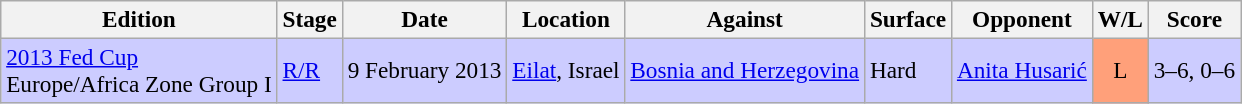<table class=wikitable style=font-size:97%>
<tr>
<th>Edition</th>
<th>Stage</th>
<th>Date</th>
<th>Location</th>
<th>Against</th>
<th>Surface</th>
<th>Opponent</th>
<th>W/L</th>
<th>Score</th>
</tr>
<tr style="background:#ccf;">
<td><a href='#'>2013 Fed Cup</a> <br> Europe/Africa Zone Group I</td>
<td><a href='#'>R/R</a></td>
<td>9 February 2013</td>
<td><a href='#'>Eilat</a>, Israel</td>
<td> <a href='#'>Bosnia and Herzegovina</a></td>
<td>Hard</td>
<td> <a href='#'>Anita Husarić</a></td>
<td style="text-align:center; background:#ffa07a;">L</td>
<td>3–6, 0–6</td>
</tr>
</table>
